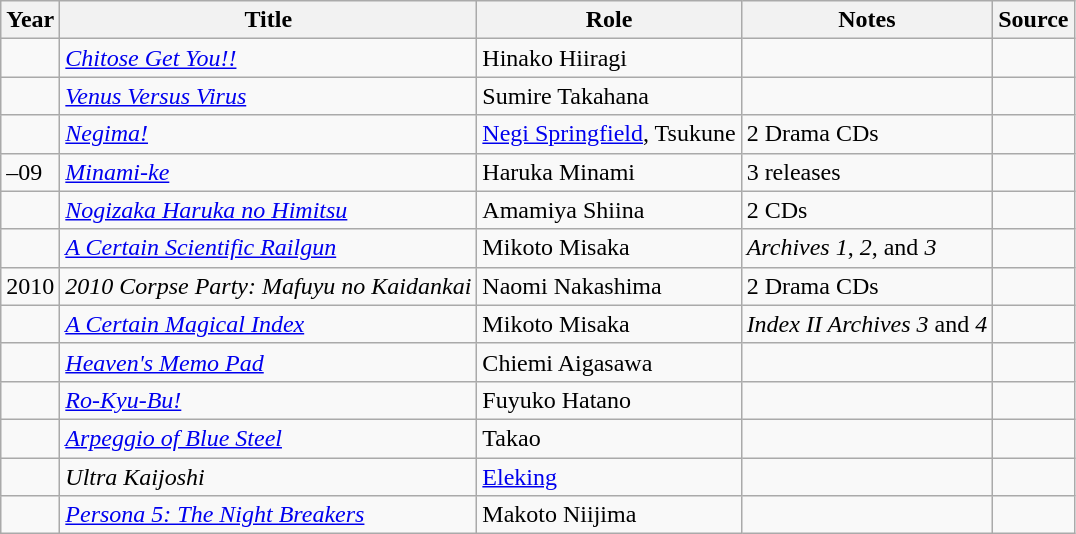<table class="wikitable sortable plainrowheaders">
<tr>
<th>Year</th>
<th>Title</th>
<th>Role</th>
<th class="unsortable">Notes</th>
<th class="unsortable">Source</th>
</tr>
<tr>
<td></td>
<td><em><a href='#'>Chitose Get You!!</a></em></td>
<td>Hinako Hiiragi</td>
<td></td>
<td></td>
</tr>
<tr>
<td></td>
<td><em><a href='#'>Venus Versus Virus</a></em></td>
<td>Sumire Takahana</td>
<td></td>
<td></td>
</tr>
<tr>
<td></td>
<td><em><a href='#'>Negima!</a></em></td>
<td><a href='#'>Negi Springfield</a>, Tsukune</td>
<td>2 Drama <abbr>CDs</abbr></td>
<td></td>
</tr>
<tr>
<td>–09</td>
<td><em><a href='#'>Minami-ke</a></em></td>
<td>Haruka Minami</td>
<td>3 releases</td>
<td></td>
</tr>
<tr>
<td></td>
<td><em><a href='#'>Nogizaka Haruka no Himitsu</a></em></td>
<td>Amamiya Shiina</td>
<td>2 <abbr>CDs</abbr></td>
<td></td>
</tr>
<tr>
<td></td>
<td><em><a href='#'>A Certain Scientific Railgun</a></em></td>
<td>Mikoto Misaka</td>
<td><em>Archives 1</em>, <em>2</em>, and <em>3</em></td>
<td></td>
</tr>
<tr>
<td>2010</td>
<td><em>2010 Corpse Party: Mafuyu no Kaidankai</em></td>
<td>Naomi Nakashima</td>
<td>2 Drama CDs</td>
<td></td>
</tr>
<tr>
<td></td>
<td><em><a href='#'>A Certain Magical Index</a></em></td>
<td>Mikoto Misaka</td>
<td><em>Index II Archives 3</em> and <em>4</em></td>
<td></td>
</tr>
<tr>
<td></td>
<td><em><a href='#'>Heaven's Memo Pad</a></em></td>
<td>Chiemi Aigasawa</td>
<td></td>
<td></td>
</tr>
<tr>
<td></td>
<td><em><a href='#'>Ro-Kyu-Bu!</a></em></td>
<td>Fuyuko Hatano</td>
<td></td>
<td></td>
</tr>
<tr>
<td></td>
<td><em><a href='#'>Arpeggio of Blue Steel</a></em></td>
<td>Takao</td>
<td></td>
<td></td>
</tr>
<tr>
<td></td>
<td><em>Ultra Kaijoshi</em></td>
<td><a href='#'>Eleking</a></td>
<td></td>
<td></td>
</tr>
<tr>
<td></td>
<td><em><a href='#'>Persona 5: The Night Breakers</a></em></td>
<td>Makoto Niijima</td>
<td></td>
<td></td>
</tr>
</table>
